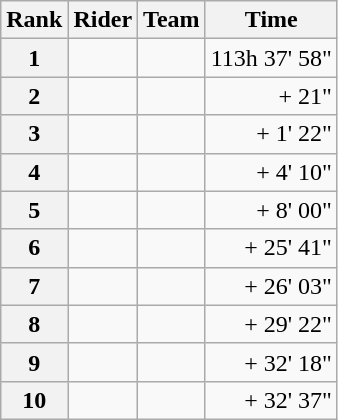<table class="wikitable">
<tr>
<th scope="col">Rank</th>
<th scope="col">Rider</th>
<th scope="col">Team</th>
<th scope="col">Time</th>
</tr>
<tr>
<th scope="row">1</th>
<td> </td>
<td></td>
<td>113h 37' 58"</td>
</tr>
<tr>
<th scope="row">2</th>
<td></td>
<td></td>
<td style="text-align:right;">+ 21"</td>
</tr>
<tr>
<th scope="row">3</th>
<td></td>
<td></td>
<td style="text-align:right;">+ 1' 22"</td>
</tr>
<tr>
<th scope="row">4</th>
<td></td>
<td></td>
<td style="text-align:right;">+ 4' 10"</td>
</tr>
<tr>
<th scope="row">5</th>
<td></td>
<td></td>
<td style="text-align:right;">+ 8' 00"</td>
</tr>
<tr>
<th scope="row">6</th>
<td></td>
<td></td>
<td style="text-align:right;">+ 25' 41"</td>
</tr>
<tr>
<th scope="row">7</th>
<td></td>
<td></td>
<td style="text-align:right;">+ 26' 03"</td>
</tr>
<tr>
<th scope="row">8</th>
<td></td>
<td></td>
<td style="text-align:right;">+ 29' 22"</td>
</tr>
<tr>
<th scope="row">9</th>
<td></td>
<td></td>
<td style="text-align:right;">+ 32' 18"</td>
</tr>
<tr>
<th scope="row">10</th>
<td></td>
<td></td>
<td style="text-align:right;">+ 32' 37"</td>
</tr>
</table>
